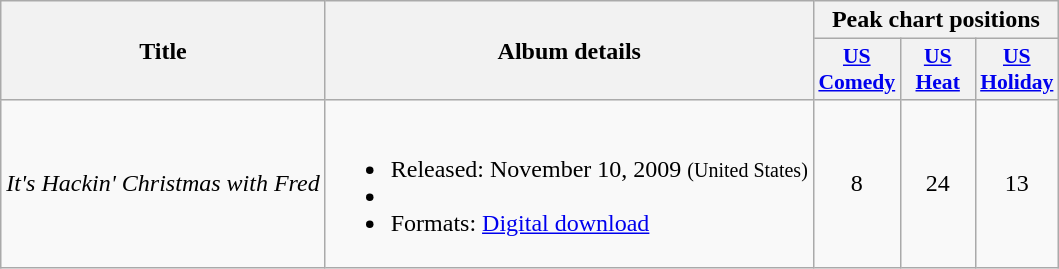<table class="wikitable">
<tr>
<th scope="col" rowspan="2">Title</th>
<th scope="col" rowspan="2">Album details</th>
<th scope="col" colspan="3">Peak chart positions</th>
</tr>
<tr>
<th scope="col" style="width:3em;font-size:90%"><a href='#'>US<br>Comedy</a><br></th>
<th scope="col" style="width:3em;font-size:90%"><a href='#'>US<br>Heat</a><br></th>
<th scope="col" style="width:3em;font-size:90%"><a href='#'>US<br>Holiday</a><br></th>
</tr>
<tr>
<td scope="row" align="left"><em>It's Hackin' Christmas with Fred</em></td>
<td><br><ul><li>Released: November 10, 2009 <small>(United States)</small></li><li></li><li>Formats: <a href='#'>Digital download</a></li></ul></td>
<td style="text-align:center;">8 </td>
<td style="text-align:center;">24 </td>
<td style="text-align:center;">13 </td>
</tr>
</table>
